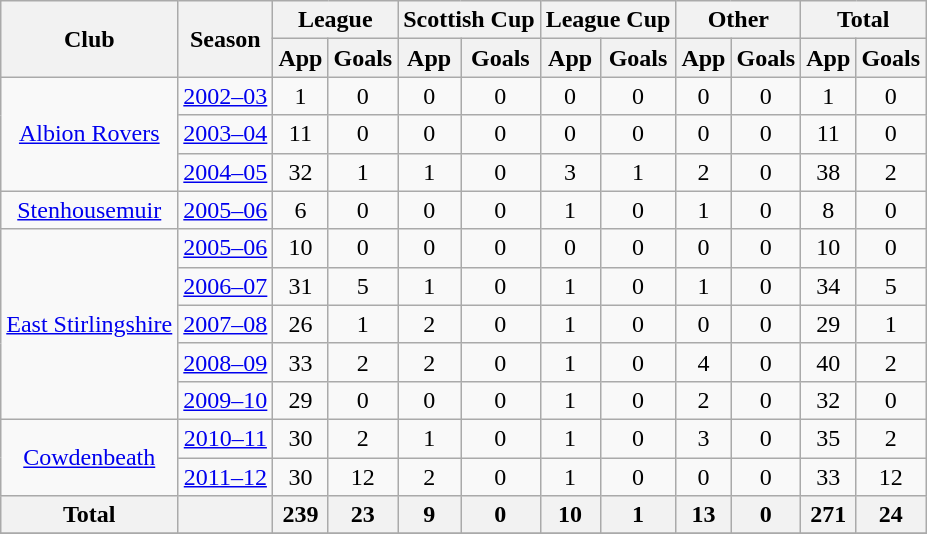<table class="wikitable">
<tr>
<th rowspan=2>Club</th>
<th rowspan=2>Season</th>
<th colspan=2>League</th>
<th colspan=2>Scottish Cup</th>
<th colspan=2>League Cup</th>
<th colspan=2>Other</th>
<th colspan=2>Total</th>
</tr>
<tr>
<th>App</th>
<th>Goals</th>
<th>App</th>
<th>Goals</th>
<th>App</th>
<th>Goals</th>
<th>App</th>
<th>Goals</th>
<th>App</th>
<th>Goals</th>
</tr>
<tr align=center>
<td rowspan=3><a href='#'>Albion Rovers</a></td>
<td><a href='#'>2002–03</a></td>
<td>1</td>
<td>0</td>
<td>0</td>
<td>0</td>
<td>0</td>
<td>0</td>
<td>0</td>
<td>0</td>
<td>1</td>
<td>0</td>
</tr>
<tr align=center>
<td><a href='#'>2003–04</a></td>
<td>11</td>
<td>0</td>
<td>0</td>
<td>0</td>
<td>0</td>
<td>0</td>
<td>0</td>
<td>0</td>
<td>11</td>
<td>0</td>
</tr>
<tr align=center>
<td><a href='#'>2004–05</a></td>
<td>32</td>
<td>1</td>
<td>1</td>
<td>0</td>
<td>3</td>
<td>1</td>
<td>2</td>
<td>0</td>
<td>38</td>
<td>2</td>
</tr>
<tr align=center>
<td rowspan=1><a href='#'>Stenhousemuir</a></td>
<td><a href='#'>2005–06</a></td>
<td>6</td>
<td>0</td>
<td>0</td>
<td>0</td>
<td>1</td>
<td>0</td>
<td>1</td>
<td>0</td>
<td>8</td>
<td>0</td>
</tr>
<tr align=center>
<td rowspan=5><a href='#'>East Stirlingshire</a></td>
<td><a href='#'>2005–06</a></td>
<td>10</td>
<td>0</td>
<td>0</td>
<td>0</td>
<td>0</td>
<td>0</td>
<td>0</td>
<td>0</td>
<td>10</td>
<td>0</td>
</tr>
<tr align=center>
<td><a href='#'>2006–07</a></td>
<td>31</td>
<td>5</td>
<td>1</td>
<td>0</td>
<td>1</td>
<td>0</td>
<td>1</td>
<td>0</td>
<td>34</td>
<td>5</td>
</tr>
<tr align=center>
<td><a href='#'>2007–08</a></td>
<td>26</td>
<td>1</td>
<td>2</td>
<td>0</td>
<td>1</td>
<td>0</td>
<td>0</td>
<td>0</td>
<td>29</td>
<td>1</td>
</tr>
<tr align=center>
<td><a href='#'>2008–09</a></td>
<td>33</td>
<td>2</td>
<td>2</td>
<td>0</td>
<td>1</td>
<td>0</td>
<td>4</td>
<td>0</td>
<td>40</td>
<td>2</td>
</tr>
<tr align=center>
<td><a href='#'>2009–10</a></td>
<td>29</td>
<td>0</td>
<td>0</td>
<td>0</td>
<td>1</td>
<td>0</td>
<td>2</td>
<td>0</td>
<td>32</td>
<td>0</td>
</tr>
<tr align=center>
<td rowspan=2><a href='#'>Cowdenbeath</a></td>
<td><a href='#'>2010–11</a></td>
<td>30</td>
<td>2</td>
<td>1</td>
<td>0</td>
<td>1</td>
<td>0</td>
<td>3</td>
<td>0</td>
<td>35</td>
<td>2</td>
</tr>
<tr align=center>
<td><a href='#'>2011–12</a></td>
<td>30</td>
<td>12</td>
<td>2</td>
<td>0</td>
<td>1</td>
<td>0</td>
<td>0</td>
<td>0</td>
<td>33</td>
<td>12</td>
</tr>
<tr align=center>
<th>Total</th>
<th></th>
<th>239</th>
<th>23</th>
<th>9</th>
<th>0</th>
<th>10</th>
<th>1</th>
<th>13</th>
<th>0</th>
<th>271</th>
<th>24</th>
</tr>
<tr>
</tr>
</table>
